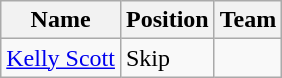<table class="wikitable">
<tr>
<th><strong>Name</strong></th>
<th><strong>Position</strong></th>
<th><strong>Team</strong></th>
</tr>
<tr>
<td><a href='#'>Kelly Scott</a> </td>
<td>Skip</td>
<td></td>
</tr>
</table>
